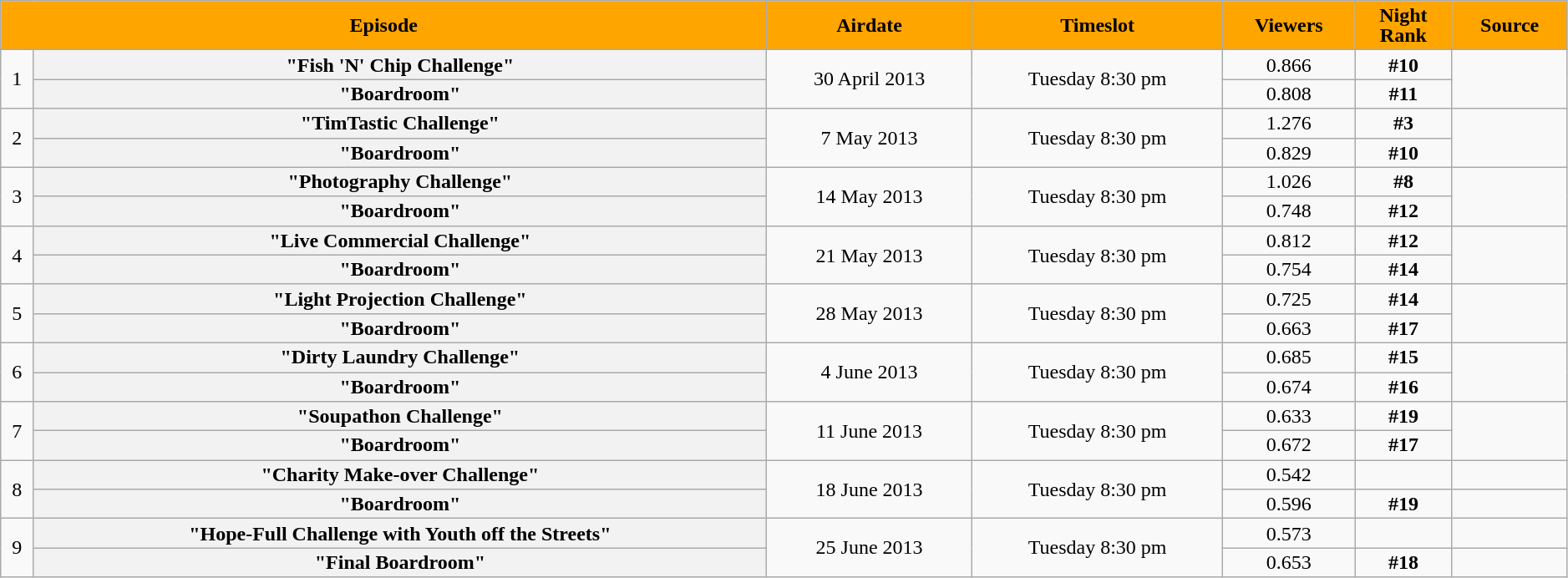<table class="wikitable plainrowheaders" style="text-align:center; line-height:16px; width:99%;">
<tr>
<th scope="col" style="background:orange; color:black;" colspan="2">Episode</th>
<th scope="col" style="background:orange; color:black;">Airdate</th>
<th scope="col" style="background:orange; color:black;">Timeslot</th>
<th scope="col" style="background:orange; color:black;">Viewers<br><small></small></th>
<th scope="col" style="background:orange; color:black;">Night<br>Rank</th>
<th scope="col" style="background:orange; color:black;">Source</th>
</tr>
<tr>
<td rowspan="2">1</td>
<th scope="row" style="text-align:center">"Fish 'N' Chip Challenge"</th>
<td scope="row" style="text-align:center" rowspan="2">30 April 2013</td>
<td rowspan="2">Tuesday 8:30 pm</td>
<td>0.866</td>
<td><strong>#10</strong></td>
<td rowspan="2"></td>
</tr>
<tr>
<th>"Boardroom"</th>
<td>0.808</td>
<td><strong>#11</strong></td>
</tr>
<tr>
<td rowspan="2">2</td>
<th scope="row" style="text-align:center">"TimTastic Challenge"</th>
<td scope="row" style="text-align:center" rowspan="2">7 May 2013</td>
<td rowspan="2">Tuesday 8:30 pm</td>
<td>1.276</td>
<td><strong>#3</strong></td>
<td rowspan="2"></td>
</tr>
<tr>
<th>"Boardroom"</th>
<td>0.829</td>
<td><strong>#10</strong></td>
</tr>
<tr>
<td rowspan="2">3</td>
<th scope="row" style="text-align:center">"Photography Challenge"</th>
<td scope="row" style="text-align:center" rowspan="2">14 May 2013</td>
<td rowspan="2">Tuesday 8:30 pm</td>
<td>1.026</td>
<td><strong>#8</strong></td>
<td rowspan="2"></td>
</tr>
<tr>
<th>"Boardroom"</th>
<td>0.748</td>
<td><strong>#12</strong></td>
</tr>
<tr>
<td rowspan="2">4</td>
<th scope="row" style="text-align:center">"Live Commercial Challenge"</th>
<td scope="row" style="text-align:center" rowspan="2">21 May 2013</td>
<td rowspan="2">Tuesday 8:30 pm</td>
<td>0.812</td>
<td><strong>#12</strong></td>
<td rowspan="2"></td>
</tr>
<tr>
<th>"Boardroom"</th>
<td>0.754</td>
<td><strong>#14</strong></td>
</tr>
<tr>
<td rowspan="2">5</td>
<th scope="row" style="text-align:center">"Light Projection Challenge"</th>
<td scope="row" style="text-align:center" rowspan="2">28 May 2013</td>
<td rowspan="2">Tuesday 8:30 pm</td>
<td>0.725</td>
<td><strong>#14</strong></td>
<td rowspan="2"></td>
</tr>
<tr>
<th>"Boardroom"</th>
<td>0.663</td>
<td><strong>#17</strong></td>
</tr>
<tr>
<td rowspan="2">6</td>
<th scope="row" style="text-align:center">"Dirty Laundry Challenge"</th>
<td scope="row" style="text-align:center" rowspan="2">4 June 2013</td>
<td rowspan="2">Tuesday 8:30 pm</td>
<td>0.685</td>
<td><strong>#15</strong></td>
<td rowspan="2"></td>
</tr>
<tr>
<th>"Boardroom"</th>
<td>0.674</td>
<td><strong>#16</strong></td>
</tr>
<tr>
<td rowspan="2">7</td>
<th scope="row" style="text-align:center">"Soupathon Challenge"</th>
<td scope="row" style="text-align:center" rowspan="2">11 June 2013</td>
<td rowspan="2">Tuesday 8:30 pm</td>
<td>0.633</td>
<td><strong>#19</strong></td>
<td rowspan="2"></td>
</tr>
<tr>
<th>"Boardroom"</th>
<td>0.672</td>
<td><strong>#17</strong></td>
</tr>
<tr>
<td rowspan="2">8</td>
<th scope="row" style="text-align:center">"Charity Make-over Challenge"</th>
<td scope="row" style="text-align:center" rowspan="2">18 June 2013</td>
<td rowspan="2">Tuesday 8:30 pm</td>
<td>0.542</td>
<td></td>
<td></td>
</tr>
<tr>
<th>"Boardroom"</th>
<td>0.596</td>
<td><strong>#19</strong></td>
<td></td>
</tr>
<tr>
<td rowspan="2">9</td>
<th scope="row" style="text-align:center">"Hope-Full Challenge with Youth off the Streets"</th>
<td scope="row" style="text-align:center" rowspan="2">25 June 2013</td>
<td rowspan="2">Tuesday 8:30 pm</td>
<td>0.573</td>
<td></td>
<td></td>
</tr>
<tr>
<th>"Final Boardroom"</th>
<td>0.653</td>
<td><strong>#18</strong></td>
<td></td>
</tr>
</table>
